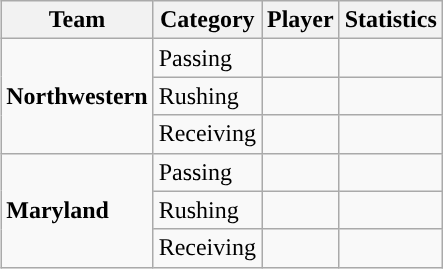<table class="wikitable" style="float: right;">
<tr>
<th>Team</th>
<th>Category</th>
<th>Player</th>
<th>Statistics</th>
</tr>
<tr>
<td rowspan=3><strong>Northwestern</strong></td>
<td>Passing</td>
<td></td>
<td></td>
</tr>
<tr>
<td>Rushing</td>
<td></td>
<td></td>
</tr>
<tr>
<td>Receiving</td>
<td></td>
<td></td>
</tr>
<tr>
<td rowspan=3><strong>Maryland</strong></td>
<td>Passing</td>
<td></td>
<td></td>
</tr>
<tr>
<td>Rushing</td>
<td></td>
<td></td>
</tr>
<tr>
<td>Receiving</td>
<td></td>
<td></td>
</tr>
</table>
